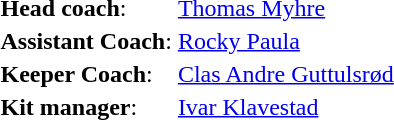<table cellpadding="1" cellspacing="2">
<tr>
<td><strong>Head coach</strong>:</td>
<td><a href='#'>Thomas Myhre</a></td>
</tr>
<tr>
<td><strong>Assistant Coach</strong>:</td>
<td><a href='#'>Rocky Paula</a></td>
</tr>
<tr>
<td><strong>Keeper Coach</strong>:</td>
<td><a href='#'>Clas Andre Guttulsrød</a></td>
</tr>
<tr>
<td><strong>Kit manager</strong>:</td>
<td><a href='#'>Ivar Klavestad</a></td>
</tr>
</table>
